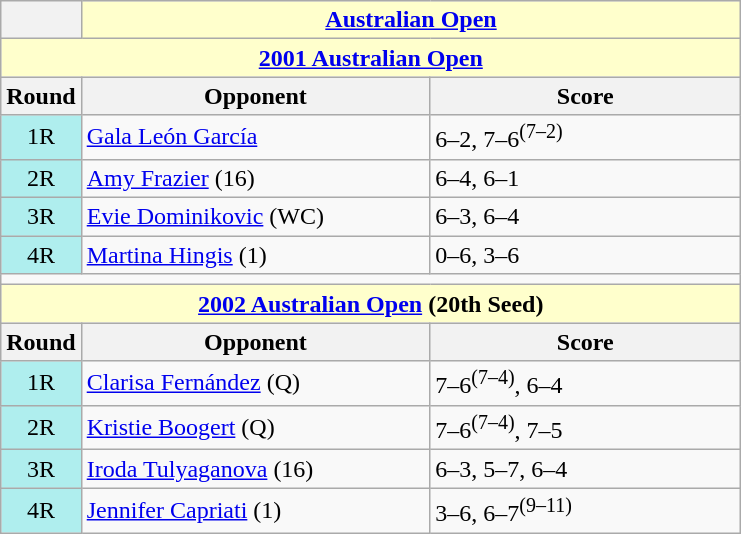<table class="wikitable collapsible collapsed">
<tr>
<th></th>
<th colspan=2 style="background:#ffc;"><a href='#'>Australian Open</a></th>
</tr>
<tr>
<th colspan=3 style="background:#ffc;"><a href='#'>2001 Australian Open</a></th>
</tr>
<tr>
<th>Round</th>
<th width=225>Opponent</th>
<th width=200>Score</th>
</tr>
<tr>
<td style="text-align:center; background:#afeeee;">1R</td>
<td> <a href='#'>Gala León García</a></td>
<td>6–2, 7–6<sup>(7–2)</sup></td>
</tr>
<tr>
<td style="text-align:center; background:#afeeee;">2R</td>
<td> <a href='#'>Amy Frazier</a> (16)</td>
<td>6–4, 6–1</td>
</tr>
<tr>
<td style="text-align:center; background:#afeeee;">3R</td>
<td> <a href='#'>Evie Dominikovic</a> (WC)</td>
<td>6–3, 6–4</td>
</tr>
<tr>
<td style="text-align:center; background:#afeeee;">4R</td>
<td> <a href='#'>Martina Hingis</a> (1)</td>
<td>0–6, 3–6</td>
</tr>
<tr>
<td colspan=3></td>
</tr>
<tr>
<th colspan=3 style="background:#ffc;"><a href='#'>2002 Australian Open</a> (20th Seed)</th>
</tr>
<tr>
<th>Round</th>
<th width=225>Opponent</th>
<th width=200>Score</th>
</tr>
<tr>
<td style="text-align:center; background:#afeeee;">1R</td>
<td> <a href='#'>Clarisa Fernández</a> (Q)</td>
<td>7–6<sup>(7–4)</sup>, 6–4</td>
</tr>
<tr>
<td style="text-align:center; background:#afeeee;">2R</td>
<td> <a href='#'>Kristie Boogert</a> (Q)</td>
<td>7–6<sup>(7–4)</sup>, 7–5</td>
</tr>
<tr>
<td style="text-align:center; background:#afeeee;">3R</td>
<td> <a href='#'>Iroda Tulyaganova</a> (16)</td>
<td>6–3, 5–7, 6–4</td>
</tr>
<tr>
<td style="text-align:center; background:#afeeee;">4R</td>
<td> <a href='#'>Jennifer Capriati</a> (1)</td>
<td>3–6, 6–7<sup>(9–11)</sup></td>
</tr>
</table>
